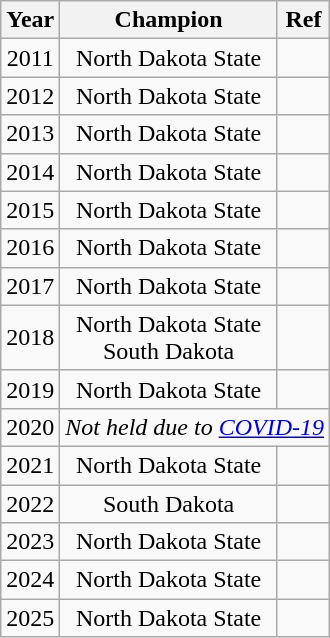<table class="wikitable" style="text-align:center;" cellspacing="2">
<tr>
<th>Year</th>
<th>Champion</th>
<th>Ref</th>
</tr>
<tr>
<td>2011</td>
<td>North Dakota State</td>
<td></td>
</tr>
<tr>
<td>2012</td>
<td>North Dakota State</td>
<td></td>
</tr>
<tr>
<td>2013</td>
<td>North Dakota State</td>
<td></td>
</tr>
<tr>
<td>2014</td>
<td>North Dakota State</td>
<td></td>
</tr>
<tr>
<td>2015</td>
<td>North Dakota State</td>
<td></td>
</tr>
<tr>
<td>2016</td>
<td>North Dakota State</td>
<td></td>
</tr>
<tr>
<td>2017</td>
<td>North Dakota State</td>
<td></td>
</tr>
<tr>
<td>2018</td>
<td>North Dakota State<br>South Dakota</td>
<td></td>
</tr>
<tr>
<td>2019</td>
<td>North Dakota State</td>
<td></td>
</tr>
<tr>
<td>2020</td>
<td colspan=2><em>Not held due to <a href='#'>COVID-19</a></em></td>
</tr>
<tr>
<td>2021</td>
<td>North Dakota State</td>
<td></td>
</tr>
<tr>
<td>2022</td>
<td>South Dakota</td>
<td></td>
</tr>
<tr>
<td>2023</td>
<td>North Dakota State</td>
<td></td>
</tr>
<tr>
<td>2024</td>
<td>North Dakota State</td>
<td></td>
</tr>
<tr>
<td>2025</td>
<td>North Dakota State</td>
<td></td>
</tr>
</table>
